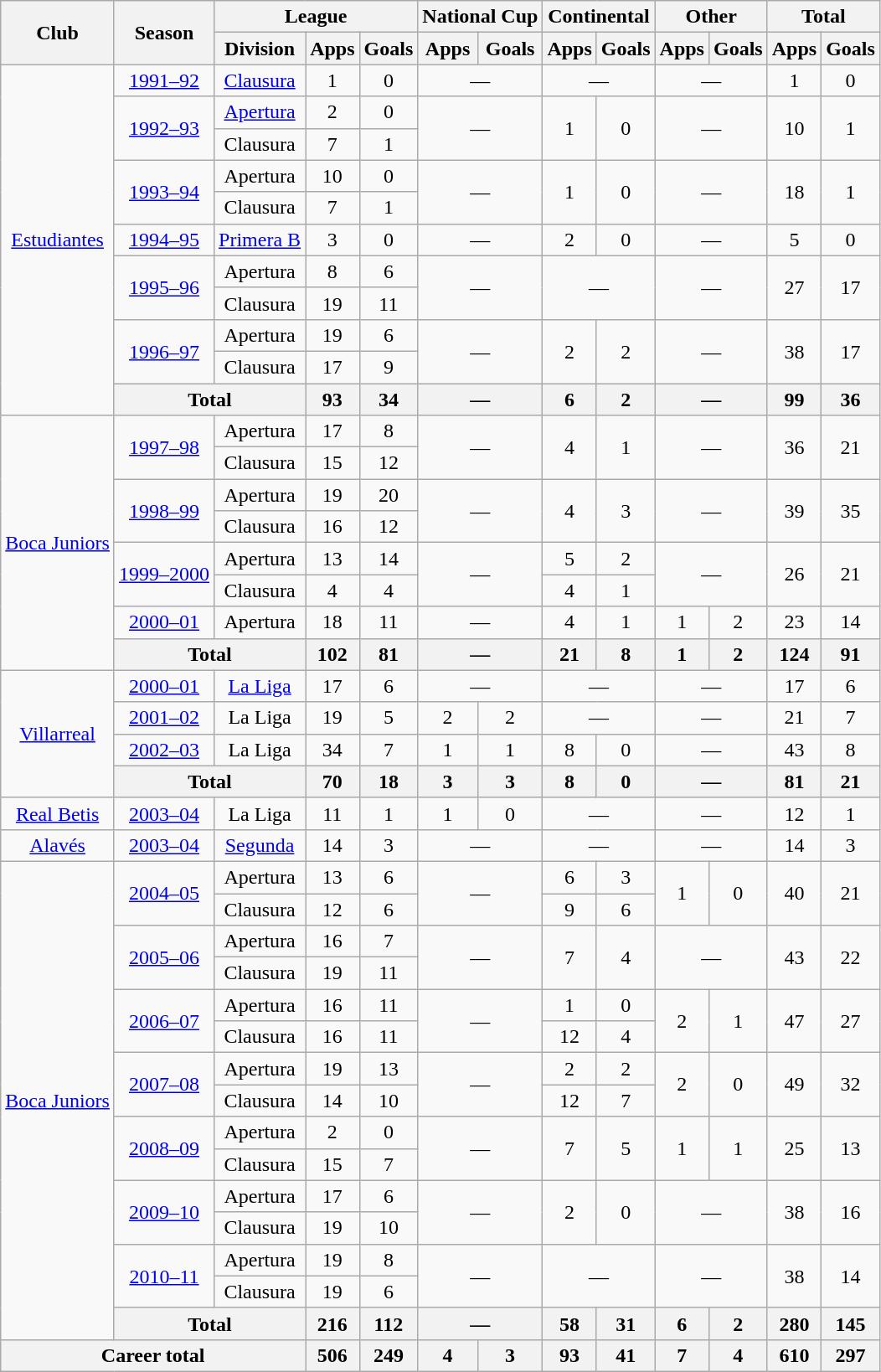<table class="wikitable" style="text-align: center">
<tr>
<th rowspan="2">Club</th>
<th rowspan="2">Season</th>
<th colspan="3">League</th>
<th colspan="2">National Cup</th>
<th colspan="2">Continental</th>
<th colspan="2">Other</th>
<th colspan="2">Total</th>
</tr>
<tr>
<th>Division</th>
<th>Apps</th>
<th>Goals</th>
<th>Apps</th>
<th>Goals</th>
<th>Apps</th>
<th>Goals</th>
<th>Apps</th>
<th>Goals</th>
<th>Apps</th>
<th>Goals</th>
</tr>
<tr>
<td rowspan="11"><a href='#'>Estudiantes</a></td>
<td><a href='#'>1991–92</a></td>
<td><a href='#'>Clausura</a></td>
<td>1</td>
<td>0</td>
<td colspan="2">—</td>
<td colspan="2">—</td>
<td colspan="2">—</td>
<td>1</td>
<td>0</td>
</tr>
<tr>
<td rowspan="2"><a href='#'>1992–93</a></td>
<td><a href='#'>Apertura</a></td>
<td>2</td>
<td>0</td>
<td colspan="2" rowspan="2">—</td>
<td rowspan="2">1</td>
<td rowspan="2">0</td>
<td colspan="2" rowspan="2">—</td>
<td rowspan="2">10</td>
<td rowspan="2">1</td>
</tr>
<tr>
<td>Clausura</td>
<td>7</td>
<td>1</td>
</tr>
<tr>
<td rowspan="2"><a href='#'>1993–94</a></td>
<td>Apertura</td>
<td>10</td>
<td>0</td>
<td colspan="2" rowspan="2">—</td>
<td rowspan="2">1</td>
<td rowspan="2">0</td>
<td colspan="2" rowspan="2">—</td>
<td rowspan="2">18</td>
<td rowspan="2">1</td>
</tr>
<tr>
<td>Clausura</td>
<td>7</td>
<td>1</td>
</tr>
<tr>
<td><a href='#'>1994–95</a></td>
<td><a href='#'>Primera B</a></td>
<td>3</td>
<td>0</td>
<td colspan="2">—</td>
<td>2</td>
<td>0</td>
<td colspan="2">—</td>
<td>5</td>
<td>0</td>
</tr>
<tr>
<td rowspan="2"><a href='#'>1995–96</a></td>
<td>Apertura</td>
<td>8</td>
<td>6</td>
<td colspan="2" rowspan="2">—</td>
<td colspan="2" rowspan="2">—</td>
<td colspan="2" rowspan="2">—</td>
<td rowspan="2">27</td>
<td rowspan="2">17</td>
</tr>
<tr>
<td>Clausura</td>
<td>19</td>
<td>11</td>
</tr>
<tr>
<td rowspan="2"><a href='#'>1996–97</a></td>
<td>Apertura</td>
<td>19</td>
<td>6</td>
<td colspan="2" rowspan="2">—</td>
<td rowspan="2">2</td>
<td rowspan="2">2</td>
<td colspan="2" rowspan="2">—</td>
<td rowspan="2">38</td>
<td rowspan="2">17</td>
</tr>
<tr>
<td>Clausura</td>
<td>17</td>
<td>9</td>
</tr>
<tr>
<th colspan="2">Total</th>
<th>93</th>
<th>34</th>
<th colspan="2">—</th>
<th>6</th>
<th>2</th>
<th colspan="2">—</th>
<th>99</th>
<th>36</th>
</tr>
<tr>
<td rowspan="8"><a href='#'>Boca Juniors</a></td>
<td rowspan="2"><a href='#'>1997–98</a></td>
<td>Apertura</td>
<td>17</td>
<td>8</td>
<td colspan="2" rowspan="2">—</td>
<td rowspan="2">4</td>
<td rowspan="2">1</td>
<td colspan="2" rowspan="2">—</td>
<td rowspan="2">36</td>
<td rowspan="2">21</td>
</tr>
<tr>
<td>Clausura</td>
<td>15</td>
<td>12</td>
</tr>
<tr>
<td rowspan="2"><a href='#'>1998–99</a></td>
<td>Apertura</td>
<td>19</td>
<td>20</td>
<td colspan="2" rowspan="2">—</td>
<td rowspan="2">4</td>
<td rowspan="2">3</td>
<td colspan="2" rowspan="2">—</td>
<td rowspan="2">39</td>
<td rowspan="2">35</td>
</tr>
<tr>
<td>Clausura</td>
<td>16</td>
<td>12</td>
</tr>
<tr>
<td rowspan="2"><a href='#'>1999–2000</a></td>
<td>Apertura</td>
<td>13</td>
<td>14</td>
<td colspan="2" rowspan="2">—</td>
<td>5</td>
<td>2</td>
<td colspan="2" rowspan="2">—</td>
<td rowspan="2">26</td>
<td rowspan="2">21</td>
</tr>
<tr>
<td>Clausura</td>
<td>4</td>
<td>4</td>
<td>4</td>
<td>1</td>
</tr>
<tr>
<td><a href='#'>2000–01</a></td>
<td>Apertura</td>
<td>18</td>
<td>11</td>
<td colspan="2">—</td>
<td>4</td>
<td>1</td>
<td>1</td>
<td>2</td>
<td>23</td>
<td>14</td>
</tr>
<tr>
<th colspan="2">Total</th>
<th>102</th>
<th>81</th>
<th colspan="2">—</th>
<th>21</th>
<th>8</th>
<th>1</th>
<th>2</th>
<th>124</th>
<th>91</th>
</tr>
<tr>
<td rowspan="4"><a href='#'>Villarreal</a></td>
<td><a href='#'>2000–01</a></td>
<td><a href='#'>La Liga</a></td>
<td>17</td>
<td>6</td>
<td colspan="2">—</td>
<td colspan="2">—</td>
<td colspan="2">—</td>
<td>17</td>
<td>6</td>
</tr>
<tr>
<td><a href='#'>2001–02</a></td>
<td>La Liga</td>
<td>19</td>
<td>5</td>
<td>2</td>
<td>2</td>
<td colspan="2">—</td>
<td colspan="2">—</td>
<td>21</td>
<td>7</td>
</tr>
<tr>
<td><a href='#'>2002–03</a></td>
<td>La Liga</td>
<td>34</td>
<td>7</td>
<td>1</td>
<td>1</td>
<td>8</td>
<td>0</td>
<td colspan="2">—</td>
<td>43</td>
<td>8</td>
</tr>
<tr>
<th colspan="2">Total</th>
<th>70</th>
<th>18</th>
<th>3</th>
<th>3</th>
<th>8</th>
<th>0</th>
<th colspan="2">—</th>
<th>81</th>
<th>21</th>
</tr>
<tr>
<td><a href='#'>Real Betis</a></td>
<td><a href='#'>2003–04</a></td>
<td>La Liga</td>
<td>11</td>
<td>1</td>
<td>1</td>
<td>0</td>
<td colspan="2">—</td>
<td colspan="2">—</td>
<td>12</td>
<td>1</td>
</tr>
<tr>
<td><a href='#'>Alavés</a></td>
<td><a href='#'>2003–04</a></td>
<td><a href='#'>Segunda</a></td>
<td>14</td>
<td>3</td>
<td colspan="2">—</td>
<td colspan="2">—</td>
<td colspan="2">—</td>
<td>14</td>
<td>3</td>
</tr>
<tr>
<td rowspan="15"><a href='#'>Boca Juniors</a></td>
<td rowspan="2"><a href='#'>2004–05</a></td>
<td>Apertura</td>
<td>13</td>
<td>6</td>
<td colspan="2" rowspan="2">—</td>
<td>6</td>
<td>3</td>
<td rowspan="2">1</td>
<td rowspan="2">0</td>
<td rowspan="2">40</td>
<td rowspan="2">21</td>
</tr>
<tr>
<td>Clausura</td>
<td>12</td>
<td>6</td>
<td>9</td>
<td>6</td>
</tr>
<tr>
<td rowspan="2"><a href='#'>2005–06</a></td>
<td>Apertura</td>
<td>16</td>
<td>7</td>
<td colspan="2" rowspan="2">—</td>
<td rowspan="2">7</td>
<td rowspan="2">4</td>
<td colspan="2" rowspan="2">—</td>
<td rowspan="2">43</td>
<td rowspan="2">22</td>
</tr>
<tr>
<td>Clausura</td>
<td>19</td>
<td>11</td>
</tr>
<tr>
<td rowspan="2"><a href='#'>2006–07</a></td>
<td>Apertura</td>
<td>16</td>
<td>11</td>
<td colspan="2" rowspan="2">—</td>
<td>1</td>
<td>0</td>
<td rowspan="2">2</td>
<td rowspan="2">1</td>
<td rowspan="2">47</td>
<td rowspan="2">27</td>
</tr>
<tr>
<td>Clausura</td>
<td>16</td>
<td>11</td>
<td>12</td>
<td>4</td>
</tr>
<tr>
<td rowspan="2"><a href='#'>2007–08</a></td>
<td>Apertura</td>
<td>19</td>
<td>13</td>
<td colspan="2" rowspan="2">—</td>
<td>2</td>
<td>2</td>
<td rowspan="2">2</td>
<td rowspan="2">0</td>
<td rowspan="2">49</td>
<td rowspan="2">32</td>
</tr>
<tr>
<td>Clausura</td>
<td>14</td>
<td>10</td>
<td>12</td>
<td>7</td>
</tr>
<tr>
<td rowspan="2"><a href='#'>2008–09</a></td>
<td>Apertura</td>
<td>2</td>
<td>0</td>
<td colspan="2" rowspan="2">—</td>
<td rowspan="2">7</td>
<td rowspan="2">5</td>
<td rowspan="2">1</td>
<td rowspan="2">1</td>
<td rowspan="2">25</td>
<td rowspan="2">13</td>
</tr>
<tr>
<td>Clausura</td>
<td>15</td>
<td>7</td>
</tr>
<tr>
<td rowspan="2"><a href='#'>2009–10</a></td>
<td>Apertura</td>
<td>17</td>
<td>6</td>
<td colspan="2" rowspan="2">—</td>
<td rowspan="2">2</td>
<td rowspan="2">0</td>
<td colspan="2" rowspan="2">—</td>
<td rowspan="2">38</td>
<td rowspan="2">16</td>
</tr>
<tr>
<td>Clausura</td>
<td>19</td>
<td>10</td>
</tr>
<tr>
<td rowspan="2"><a href='#'>2010–11</a></td>
<td>Apertura</td>
<td>19</td>
<td>8</td>
<td colspan="2" rowspan="2">—</td>
<td colspan="2" rowspan="2">—</td>
<td colspan="2" rowspan="2">—</td>
<td rowspan="2">38</td>
<td rowspan="2">14</td>
</tr>
<tr>
<td>Clausura</td>
<td>19</td>
<td>6</td>
</tr>
<tr>
<th colspan="2">Total</th>
<th>216</th>
<th>112</th>
<th colspan="2">—</th>
<th>58</th>
<th>31</th>
<th>6</th>
<th>2</th>
<th>280</th>
<th>145</th>
</tr>
<tr>
<th colspan="3">Career total</th>
<th>506</th>
<th>249</th>
<th>4</th>
<th>3</th>
<th>93</th>
<th>41</th>
<th>7</th>
<th>4</th>
<th>610</th>
<th>297</th>
</tr>
</table>
